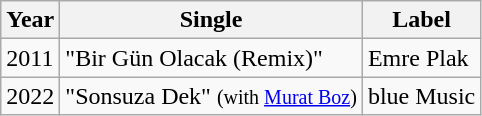<table class="wikitable">
<tr>
<th>Year</th>
<th>Single</th>
<th>Label</th>
</tr>
<tr>
<td>2011</td>
<td>"Bir Gün Olacak (Remix)"</td>
<td>Emre Plak</td>
</tr>
<tr>
<td>2022</td>
<td>"Sonsuza Dek" <small>(with <a href='#'>Murat Boz</a>)</small></td>
<td>blue Music</td>
</tr>
</table>
